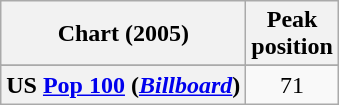<table class="wikitable sortable plainrowheaders" style="text-align:center">
<tr>
<th scope="col">Chart (2005)</th>
<th scope="col">Peak<br>position</th>
</tr>
<tr>
</tr>
<tr>
</tr>
<tr>
<th scope="row">US <a href='#'>Pop 100</a> (<em><a href='#'>Billboard</a></em>)</th>
<td>71</td>
</tr>
</table>
